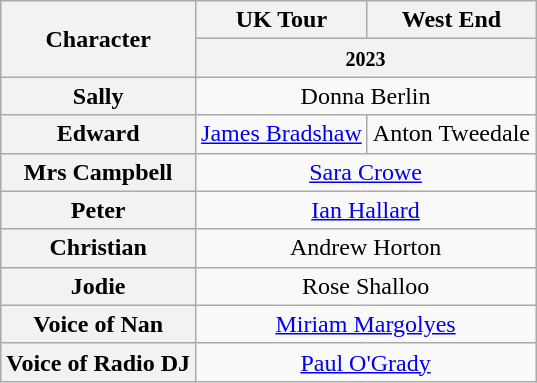<table class="wikitable">
<tr>
<th rowspan="2">Character</th>
<th>UK Tour</th>
<th>West End</th>
</tr>
<tr>
<th colspan="2"><small>2023</small></th>
</tr>
<tr>
<th>Sally</th>
<td colspan="2" align=center>Donna Berlin</td>
</tr>
<tr>
<th>Edward</th>
<td align="center"><a href='#'>James Bradshaw</a></td>
<td align="center">Anton Tweedale</td>
</tr>
<tr>
<th>Mrs Campbell</th>
<td colspan="2" align=center><a href='#'>Sara Crowe</a></td>
</tr>
<tr>
<th>Peter</th>
<td colspan="2" align=center><a href='#'>Ian Hallard</a></td>
</tr>
<tr>
<th>Christian</th>
<td colspan="2" align=center>Andrew Horton</td>
</tr>
<tr>
<th>Jodie</th>
<td colspan="2" align=center>Rose Shalloo</td>
</tr>
<tr>
<th>Voice of Nan</th>
<td colspan="2" align=center><a href='#'>Miriam Margolyes</a></td>
</tr>
<tr>
<th>Voice of Radio DJ</th>
<td colspan="2" align=center><a href='#'>Paul O'Grady</a></td>
</tr>
</table>
